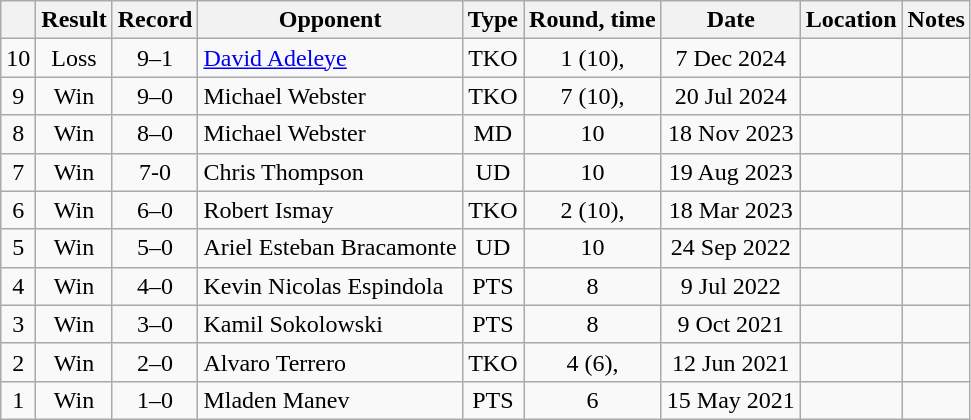<table class="wikitable" style="text-align:center">
<tr>
<th></th>
<th>Result</th>
<th>Record</th>
<th>Opponent</th>
<th>Type</th>
<th>Round, time</th>
<th>Date</th>
<th>Location</th>
<th>Notes</th>
</tr>
<tr>
<td>10</td>
<td>Loss</td>
<td>9–1</td>
<td style="text-align:left;"><a href='#'>David Adeleye</a></td>
<td>TKO</td>
<td>1 (10), </td>
<td>7 Dec 2024</td>
<td style="text-align:left;"></td>
<td style="text-align:left;"></td>
</tr>
<tr>
<td>9</td>
<td>Win</td>
<td>9–0</td>
<td style="text-align:left;">Michael Webster</td>
<td>TKO</td>
<td>7 (10), </td>
<td>20 Jul 2024</td>
<td style="text-align:left;"></td>
<td style="text-align:left;"></td>
</tr>
<tr>
<td>8</td>
<td>Win</td>
<td>8–0</td>
<td style="text-align:left;">Michael Webster</td>
<td>MD</td>
<td>10</td>
<td>18 Nov 2023</td>
<td style="text-align:left;"></td>
<td style="text-align:left;"></td>
</tr>
<tr>
<td>7</td>
<td>Win</td>
<td>7-0</td>
<td style="text-align:left;">Chris Thompson</td>
<td>UD</td>
<td>10</td>
<td>19 Aug 2023</td>
<td style="text-align:left;"></td>
<td></td>
</tr>
<tr>
<td>6</td>
<td>Win</td>
<td>6–0</td>
<td style="text-align:left;">Robert Ismay</td>
<td>TKO</td>
<td>2 (10), </td>
<td>18 Mar 2023</td>
<td style="text-align:left;"></td>
<td style="text-align:left;"></td>
</tr>
<tr>
<td>5</td>
<td>Win</td>
<td>5–0</td>
<td style="text-align:left;">Ariel Esteban Bracamonte</td>
<td>UD</td>
<td>10</td>
<td>24 Sep 2022</td>
<td style="text-align:left;"></td>
<td></td>
</tr>
<tr>
<td>4</td>
<td>Win</td>
<td>4–0</td>
<td style="text-align:left;">Kevin Nicolas Espindola</td>
<td>PTS</td>
<td>8</td>
<td>9 Jul 2022</td>
<td style="text-align:left;"></td>
<td></td>
</tr>
<tr>
<td>3</td>
<td>Win</td>
<td>3–0</td>
<td style="text-align:left;">Kamil Sokolowski</td>
<td>PTS</td>
<td>8</td>
<td>9 Oct 2021</td>
<td style="text-align:left;"></td>
<td></td>
</tr>
<tr>
<td>2</td>
<td>Win</td>
<td>2–0</td>
<td style="text-align:left;">Alvaro Terrero</td>
<td>TKO</td>
<td>4 (6), </td>
<td>12 Jun 2021</td>
<td style="text-align:left;"></td>
<td></td>
</tr>
<tr>
<td>1</td>
<td>Win</td>
<td>1–0</td>
<td style="text-align:left;">Mladen Manev</td>
<td>PTS</td>
<td>6</td>
<td>15 May 2021</td>
<td style="text-align:left;"></td>
<td></td>
</tr>
</table>
